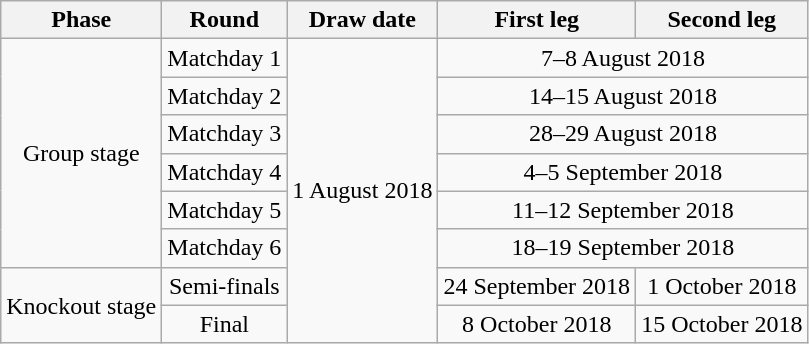<table class="wikitable" style="text-align:center">
<tr>
<th>Phase</th>
<th>Round</th>
<th>Draw date</th>
<th>First leg</th>
<th>Second leg</th>
</tr>
<tr>
<td rowspan=6>Group stage</td>
<td>Matchday 1</td>
<td rowspan=9>1 August 2018<br></td>
<td colspan=2>7–8 August 2018</td>
</tr>
<tr>
<td>Matchday 2</td>
<td colspan=2>14–15 August 2018</td>
</tr>
<tr>
<td>Matchday 3</td>
<td colspan=2>28–29 August 2018</td>
</tr>
<tr>
<td>Matchday 4</td>
<td colspan=2>4–5 September 2018</td>
</tr>
<tr>
<td>Matchday 5</td>
<td colspan=2>11–12 September 2018</td>
</tr>
<tr>
<td>Matchday 6</td>
<td colspan=2>18–19 September 2018</td>
</tr>
<tr>
<td rowspan=3>Knockout stage</td>
<td>Semi-finals</td>
<td>24 September 2018</td>
<td>1 October 2018</td>
</tr>
<tr>
<td>Final</td>
<td>8 October 2018</td>
<td>15 October 2018</td>
</tr>
</table>
